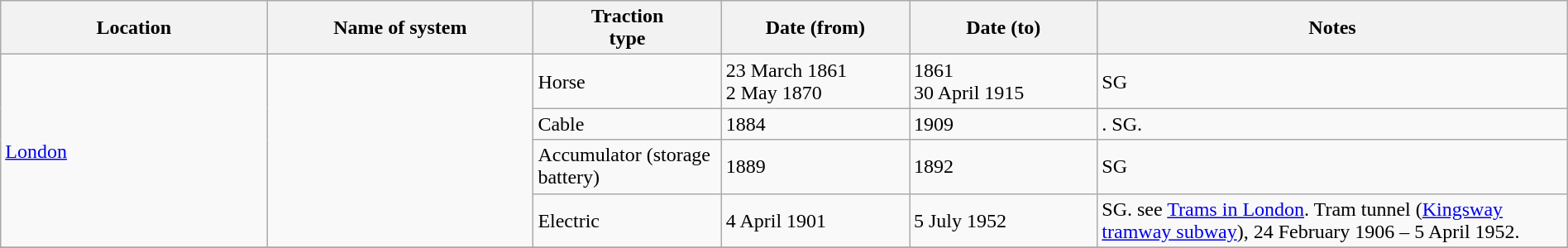<table class="wikitable" width=100%>
<tr>
<th width=17%>Location</th>
<th width=17%>Name of system</th>
<th width=12%>Traction<br>type</th>
<th width=12%>Date (from)</th>
<th width=12%>Date (to)</th>
<th width=30%>Notes</th>
</tr>
<tr>
<td rowspan=4><a href='#'>London</a></td>
<td rowspan=4> </td>
<td>Horse</td>
<td>23 March 1861<br>2 May 1870</td>
<td>1861<br>30 April 1915</td>
<td>SG</td>
</tr>
<tr>
<td>Cable</td>
<td>1884</td>
<td>1909</td>
<td>. SG.</td>
</tr>
<tr>
<td>Accumulator (storage battery)</td>
<td>1889</td>
<td>1892</td>
<td>SG</td>
</tr>
<tr>
<td>Electric</td>
<td>4 April 1901</td>
<td>5 July 1952</td>
<td>SG. see <a href='#'>Trams in London</a>. Tram tunnel (<a href='#'>Kingsway tramway subway</a>), 24 February 1906 – 5 April 1952.</td>
</tr>
<tr>
</tr>
</table>
